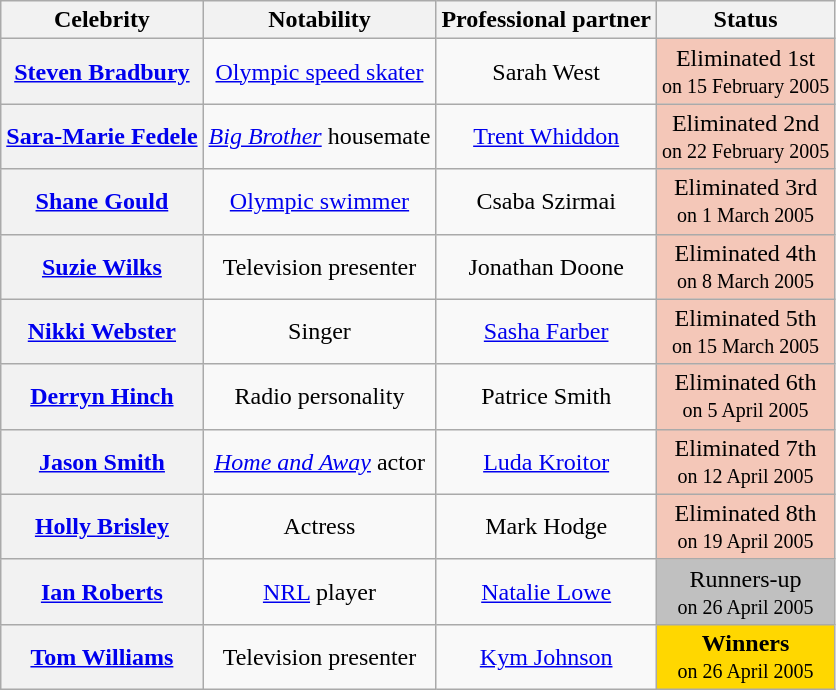<table class="wikitable sortable" style="text-align:center;">
<tr>
<th scope="col">Celebrity</th>
<th scope="col" class="unsortable">Notability</th>
<th scope="col">Professional partner</th>
<th scope="col">Status</th>
</tr>
<tr>
<th scope="row"><a href='#'>Steven Bradbury</a></th>
<td><a href='#'>Olympic speed skater</a></td>
<td>Sarah West</td>
<td bgcolor="f4c7b8">Eliminated 1st<br><small>on 15 February 2005</small></td>
</tr>
<tr>
<th scope="row"><a href='#'>Sara-Marie Fedele</a></th>
<td><em><a href='#'>Big Brother</a></em> housemate</td>
<td><a href='#'>Trent Whiddon</a></td>
<td bgcolor="f4c7b8">Eliminated 2nd<br><small>on 22 February 2005</small></td>
</tr>
<tr>
<th scope="row"><a href='#'>Shane Gould</a></th>
<td><a href='#'>Olympic swimmer</a></td>
<td>Csaba Szirmai</td>
<td bgcolor="f4c7b8">Eliminated 3rd<br><small>on 1 March 2005</small></td>
</tr>
<tr>
<th scope="row"><a href='#'>Suzie Wilks</a></th>
<td>Television presenter</td>
<td>Jonathan Doone</td>
<td bgcolor="f4c7b8">Eliminated 4th<br><small>on 8 March 2005</small></td>
</tr>
<tr>
<th scope="row"><a href='#'>Nikki Webster</a></th>
<td>Singer</td>
<td><a href='#'>Sasha Farber</a></td>
<td bgcolor="f4c7b8">Eliminated 5th<br><small>on 15 March 2005</small></td>
</tr>
<tr>
<th scope="row"><a href='#'>Derryn Hinch</a></th>
<td>Radio personality</td>
<td>Patrice Smith</td>
<td bgcolor="f4c7b8">Eliminated 6th<br><small>on 5 April 2005</small></td>
</tr>
<tr>
<th scope="row"><a href='#'>Jason Smith</a></th>
<td><em><a href='#'>Home and Away</a></em> actor</td>
<td><a href='#'>Luda Kroitor</a></td>
<td bgcolor="f4c7b8">Eliminated 7th<br><small>on 12 April 2005</small></td>
</tr>
<tr>
<th scope="row"><a href='#'>Holly Brisley</a></th>
<td>Actress</td>
<td>Mark Hodge</td>
<td bgcolor="f4c7b8">Eliminated 8th<br><small>on 19 April 2005</small></td>
</tr>
<tr>
<th scope="row"><a href='#'>Ian Roberts</a></th>
<td><a href='#'>NRL</a> player</td>
<td><a href='#'>Natalie Lowe</a></td>
<td bgcolor="silver">Runners-up<br><small>on 26 April 2005</small></td>
</tr>
<tr>
<th scope="row"><a href='#'>Tom Williams</a></th>
<td>Television presenter</td>
<td><a href='#'>Kym Johnson</a></td>
<td bgcolor="gold"><strong>Winners</strong><br><small>on 26 April 2005</small></td>
</tr>
</table>
